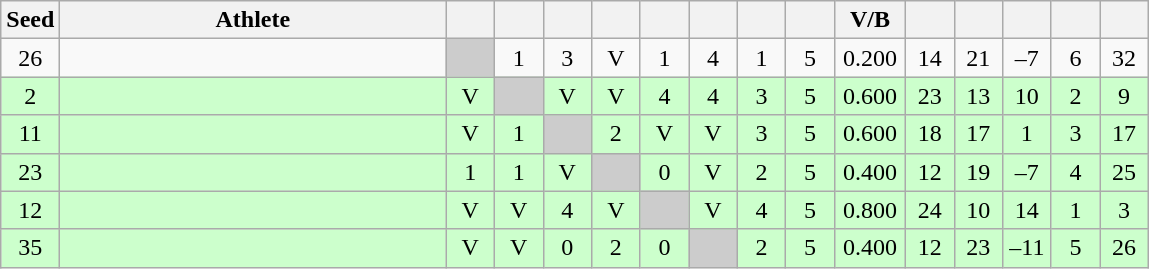<table class="wikitable" style="text-align:center">
<tr>
<th width="25">Seed</th>
<th width="250">Athlete</th>
<th width="25"></th>
<th width="25"></th>
<th width="25"></th>
<th width="25"></th>
<th width="25"></th>
<th width="25"></th>
<th width="25"></th>
<th width="25"></th>
<th width="40">V/B</th>
<th width="25"></th>
<th width="25"></th>
<th width="25"></th>
<th width="25"></th>
<th width="25"></th>
</tr>
<tr>
<td>26</td>
<td align=left></td>
<td bgcolor="#cccccc"></td>
<td>1</td>
<td>3</td>
<td>V</td>
<td>1</td>
<td>4</td>
<td>1</td>
<td>5</td>
<td>0.200</td>
<td>14</td>
<td>21</td>
<td>–7</td>
<td>6</td>
<td>32</td>
</tr>
<tr bgcolor=ccffcc>
<td>2</td>
<td align=left></td>
<td>V</td>
<td bgcolor="#cccccc"></td>
<td>V</td>
<td>V</td>
<td>4</td>
<td>4</td>
<td>3</td>
<td>5</td>
<td>0.600</td>
<td>23</td>
<td>13</td>
<td>10</td>
<td>2</td>
<td>9</td>
</tr>
<tr bgcolor=ccffcc>
<td>11</td>
<td align=left></td>
<td>V</td>
<td>1</td>
<td bgcolor="#cccccc"></td>
<td>2</td>
<td>V</td>
<td>V</td>
<td>3</td>
<td>5</td>
<td>0.600</td>
<td>18</td>
<td>17</td>
<td>1</td>
<td>3</td>
<td>17</td>
</tr>
<tr bgcolor=ccffcc>
<td>23</td>
<td align=left></td>
<td>1</td>
<td>1</td>
<td>V</td>
<td bgcolor="#cccccc"></td>
<td>0</td>
<td>V</td>
<td>2</td>
<td>5</td>
<td>0.400</td>
<td>12</td>
<td>19</td>
<td>–7</td>
<td>4</td>
<td>25</td>
</tr>
<tr bgcolor=ccffcc>
<td>12</td>
<td align=left></td>
<td>V</td>
<td>V</td>
<td>4</td>
<td>V</td>
<td bgcolor="#cccccc"></td>
<td>V</td>
<td>4</td>
<td>5</td>
<td>0.800</td>
<td>24</td>
<td>10</td>
<td>14</td>
<td>1</td>
<td>3</td>
</tr>
<tr bgcolor=ccffcc>
<td>35</td>
<td align=left></td>
<td>V</td>
<td>V</td>
<td>0</td>
<td>2</td>
<td>0</td>
<td bgcolor="#cccccc"></td>
<td>2</td>
<td>5</td>
<td>0.400</td>
<td>12</td>
<td>23</td>
<td>–11</td>
<td>5</td>
<td>26</td>
</tr>
</table>
